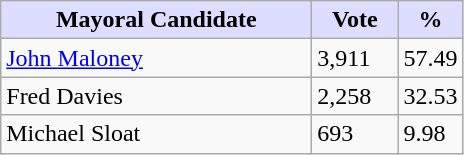<table class="wikitable">
<tr>
<th style="background:#ddf; width:200px;">Mayoral Candidate </th>
<th style="background:#ddf; width:50px;">Vote</th>
<th style="background:#ddf; width:30px;">%</th>
</tr>
<tr>
<td><a href='#'>John Maloney</a></td>
<td>3,911</td>
<td>57.49</td>
</tr>
<tr>
<td>Fred Davies</td>
<td>2,258</td>
<td>32.53</td>
</tr>
<tr>
<td>Michael Sloat</td>
<td>693</td>
<td>9.98</td>
</tr>
</table>
